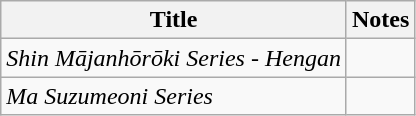<table class="wikitable">
<tr>
<th>Title</th>
<th>Notes</th>
</tr>
<tr>
<td><em>Shin Mājanhōrōki Series - Hengan</em></td>
<td></td>
</tr>
<tr>
<td><em>Ma Suzumeoni Series</em></td>
<td></td>
</tr>
</table>
